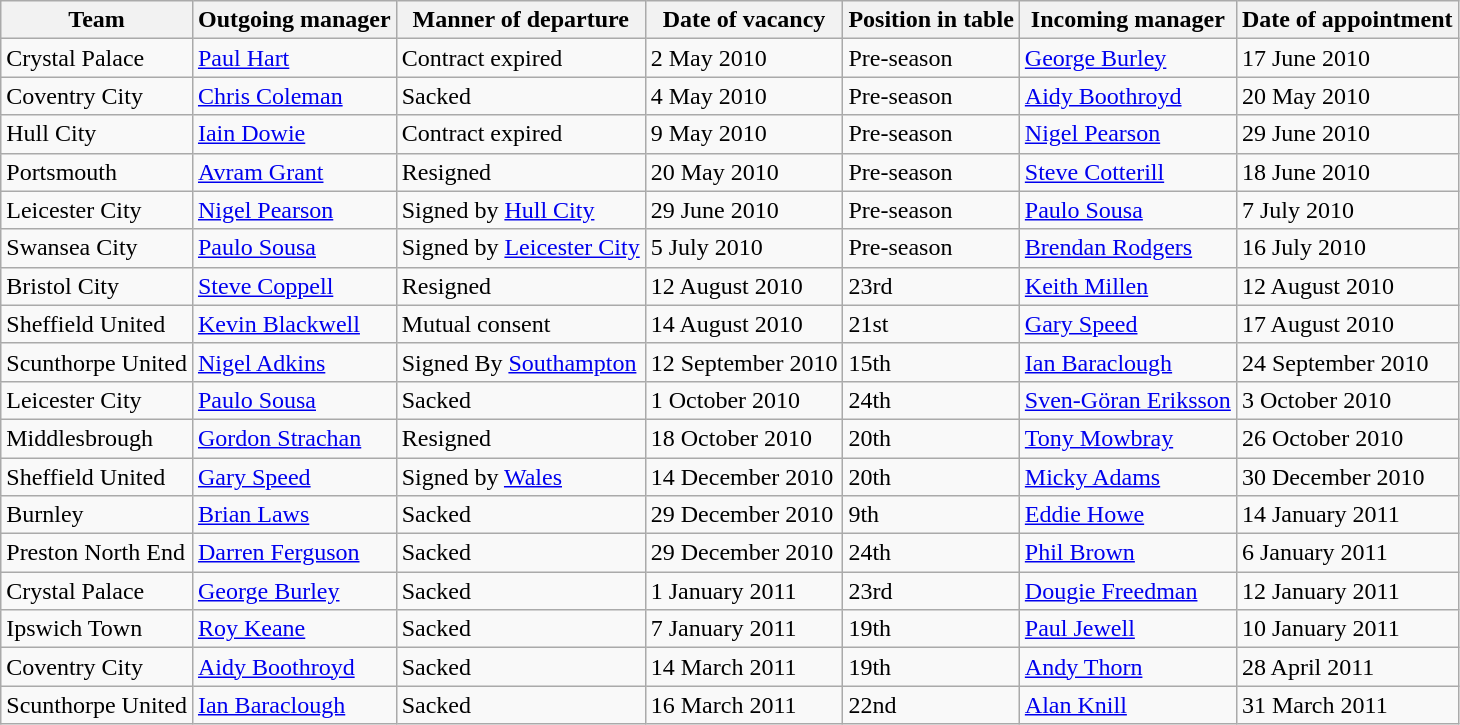<table class="wikitable">
<tr>
<th>Team</th>
<th>Outgoing manager</th>
<th>Manner of departure</th>
<th>Date of vacancy</th>
<th>Position in table</th>
<th>Incoming manager</th>
<th>Date of appointment</th>
</tr>
<tr>
<td>Crystal Palace</td>
<td> <a href='#'>Paul Hart</a></td>
<td>Contract expired</td>
<td>2 May 2010</td>
<td>Pre-season</td>
<td> <a href='#'>George Burley</a></td>
<td>17 June 2010</td>
</tr>
<tr>
<td>Coventry City</td>
<td> <a href='#'>Chris Coleman</a></td>
<td>Sacked</td>
<td>4 May 2010</td>
<td>Pre-season</td>
<td> <a href='#'>Aidy Boothroyd</a></td>
<td>20 May 2010</td>
</tr>
<tr>
<td>Hull City</td>
<td> <a href='#'>Iain Dowie</a></td>
<td>Contract expired</td>
<td>9 May 2010</td>
<td>Pre-season</td>
<td> <a href='#'>Nigel Pearson</a></td>
<td>29 June 2010</td>
</tr>
<tr>
<td>Portsmouth</td>
<td> <a href='#'>Avram Grant</a></td>
<td>Resigned</td>
<td>20 May 2010</td>
<td>Pre-season</td>
<td> <a href='#'>Steve Cotterill</a></td>
<td>18 June 2010</td>
</tr>
<tr>
<td>Leicester City</td>
<td> <a href='#'>Nigel Pearson</a></td>
<td>Signed by <a href='#'>Hull City</a></td>
<td>29 June 2010</td>
<td>Pre-season</td>
<td> <a href='#'>Paulo Sousa</a></td>
<td>7 July 2010</td>
</tr>
<tr>
<td>Swansea City</td>
<td> <a href='#'>Paulo Sousa</a></td>
<td>Signed by <a href='#'>Leicester City</a></td>
<td>5 July 2010</td>
<td>Pre-season</td>
<td> <a href='#'>Brendan Rodgers</a></td>
<td>16 July 2010</td>
</tr>
<tr>
<td>Bristol City</td>
<td> <a href='#'>Steve Coppell</a></td>
<td>Resigned</td>
<td>12 August 2010</td>
<td>23rd</td>
<td> <a href='#'>Keith Millen</a></td>
<td>12 August 2010</td>
</tr>
<tr>
<td>Sheffield United</td>
<td> <a href='#'>Kevin Blackwell</a></td>
<td>Mutual consent</td>
<td>14 August 2010</td>
<td>21st</td>
<td> <a href='#'>Gary Speed</a></td>
<td>17 August 2010</td>
</tr>
<tr>
<td>Scunthorpe United</td>
<td> <a href='#'>Nigel Adkins</a></td>
<td>Signed By <a href='#'>Southampton</a></td>
<td>12 September 2010</td>
<td>15th</td>
<td> <a href='#'>Ian Baraclough</a></td>
<td>24 September 2010</td>
</tr>
<tr>
<td>Leicester City</td>
<td> <a href='#'>Paulo Sousa</a></td>
<td>Sacked</td>
<td>1 October 2010</td>
<td>24th</td>
<td> <a href='#'>Sven-Göran Eriksson</a></td>
<td>3 October 2010</td>
</tr>
<tr>
<td>Middlesbrough</td>
<td> <a href='#'>Gordon Strachan</a></td>
<td>Resigned</td>
<td>18 October 2010</td>
<td>20th</td>
<td> <a href='#'>Tony Mowbray</a></td>
<td>26 October 2010</td>
</tr>
<tr>
<td>Sheffield United</td>
<td> <a href='#'>Gary Speed</a></td>
<td>Signed by <a href='#'>Wales</a></td>
<td>14 December 2010</td>
<td>20th</td>
<td> <a href='#'>Micky Adams</a></td>
<td>30 December 2010</td>
</tr>
<tr>
<td>Burnley</td>
<td> <a href='#'>Brian Laws</a></td>
<td>Sacked</td>
<td>29 December 2010</td>
<td>9th</td>
<td> <a href='#'>Eddie Howe</a></td>
<td>14 January 2011</td>
</tr>
<tr>
<td>Preston North End</td>
<td> <a href='#'>Darren Ferguson</a></td>
<td>Sacked</td>
<td>29 December 2010</td>
<td>24th</td>
<td> <a href='#'>Phil Brown</a></td>
<td>6 January 2011</td>
</tr>
<tr>
<td>Crystal Palace</td>
<td> <a href='#'>George Burley</a></td>
<td>Sacked</td>
<td>1 January 2011</td>
<td>23rd</td>
<td> <a href='#'>Dougie Freedman</a></td>
<td>12 January 2011</td>
</tr>
<tr>
<td>Ipswich Town</td>
<td> <a href='#'>Roy Keane</a></td>
<td>Sacked</td>
<td>7 January 2011</td>
<td>19th</td>
<td> <a href='#'>Paul Jewell</a></td>
<td>10 January 2011</td>
</tr>
<tr>
<td>Coventry City</td>
<td> <a href='#'>Aidy Boothroyd</a></td>
<td>Sacked</td>
<td>14 March 2011</td>
<td>19th</td>
<td> <a href='#'>Andy Thorn</a></td>
<td>28 April 2011</td>
</tr>
<tr>
<td>Scunthorpe United</td>
<td> <a href='#'>Ian Baraclough</a></td>
<td>Sacked</td>
<td>16 March 2011</td>
<td>22nd</td>
<td> <a href='#'>Alan Knill</a></td>
<td>31 March 2011</td>
</tr>
</table>
